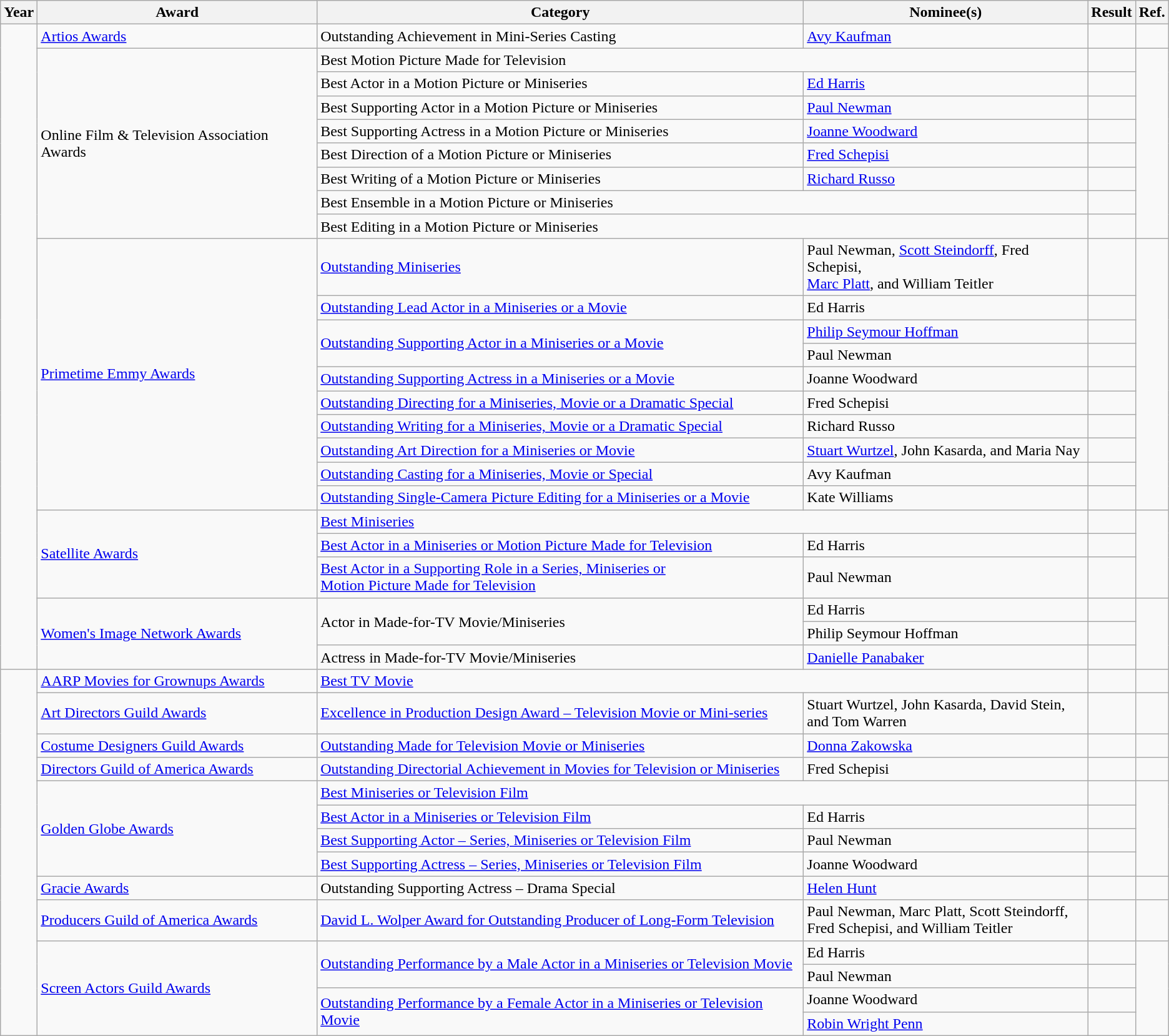<table class="wikitable sortable">
<tr>
<th>Year</th>
<th>Award</th>
<th>Category</th>
<th>Nominee(s)</th>
<th>Result</th>
<th>Ref.</th>
</tr>
<tr>
<td rowspan="25"></td>
<td><a href='#'>Artios Awards</a></td>
<td>Outstanding Achievement in Mini-Series Casting</td>
<td><a href='#'>Avy Kaufman</a></td>
<td></td>
<td align="center"></td>
</tr>
<tr>
<td rowspan="8">Online Film & Television Association Awards</td>
<td colspan="2">Best Motion Picture Made for Television</td>
<td></td>
<td align="center" rowspan="8"></td>
</tr>
<tr>
<td>Best Actor in a Motion Picture or Miniseries</td>
<td><a href='#'>Ed Harris</a></td>
<td></td>
</tr>
<tr>
<td>Best Supporting Actor in a Motion Picture or Miniseries</td>
<td><a href='#'>Paul Newman</a></td>
<td></td>
</tr>
<tr>
<td>Best Supporting Actress in a Motion Picture or Miniseries</td>
<td><a href='#'>Joanne Woodward</a></td>
<td></td>
</tr>
<tr>
<td>Best Direction of a Motion Picture or Miniseries</td>
<td><a href='#'>Fred Schepisi</a></td>
<td></td>
</tr>
<tr>
<td>Best Writing of a Motion Picture or Miniseries</td>
<td><a href='#'>Richard Russo</a></td>
<td></td>
</tr>
<tr>
<td colspan="2">Best Ensemble in a Motion Picture or Miniseries</td>
<td></td>
</tr>
<tr>
<td colspan="2">Best Editing in a Motion Picture or Miniseries</td>
<td></td>
</tr>
<tr>
<td rowspan="10"><a href='#'>Primetime Emmy Awards</a></td>
<td><a href='#'>Outstanding Miniseries</a></td>
<td>Paul Newman, <a href='#'>Scott Steindorff</a>, Fred Schepisi, <br> <a href='#'>Marc Platt</a>, and William Teitler</td>
<td></td>
<td align="center" rowspan="10"></td>
</tr>
<tr>
<td><a href='#'>Outstanding Lead Actor in a Miniseries or a Movie</a></td>
<td>Ed Harris</td>
<td></td>
</tr>
<tr>
<td rowspan="2"><a href='#'>Outstanding Supporting Actor in a Miniseries or a Movie</a></td>
<td><a href='#'>Philip Seymour Hoffman</a></td>
<td></td>
</tr>
<tr>
<td>Paul Newman</td>
<td></td>
</tr>
<tr>
<td><a href='#'>Outstanding Supporting Actress in a Miniseries or a Movie</a></td>
<td>Joanne Woodward</td>
<td></td>
</tr>
<tr>
<td><a href='#'>Outstanding Directing for a Miniseries, Movie or a Dramatic Special</a></td>
<td>Fred Schepisi</td>
<td></td>
</tr>
<tr>
<td><a href='#'>Outstanding Writing for a Miniseries, Movie or a Dramatic Special</a></td>
<td>Richard Russo</td>
<td></td>
</tr>
<tr>
<td><a href='#'>Outstanding Art Direction for a Miniseries or Movie</a></td>
<td><a href='#'>Stuart Wurtzel</a>, John Kasarda, and Maria Nay</td>
<td></td>
</tr>
<tr>
<td><a href='#'>Outstanding Casting for a Miniseries, Movie or Special</a></td>
<td>Avy Kaufman</td>
<td></td>
</tr>
<tr>
<td><a href='#'>Outstanding Single-Camera Picture Editing for a Miniseries or a Movie</a></td>
<td>Kate Williams</td>
<td></td>
</tr>
<tr>
<td rowspan="3"><a href='#'>Satellite Awards</a></td>
<td colspan="2"><a href='#'>Best Miniseries</a></td>
<td></td>
<td align="center" rowspan="3"></td>
</tr>
<tr>
<td><a href='#'>Best Actor in a Miniseries or Motion Picture Made for Television</a></td>
<td>Ed Harris</td>
<td></td>
</tr>
<tr>
<td><a href='#'>Best Actor in a Supporting Role in a Series, Miniseries or <br> Motion Picture Made for Television</a></td>
<td>Paul Newman</td>
<td></td>
</tr>
<tr>
<td rowspan="3"><a href='#'>Women's Image Network Awards</a></td>
<td rowspan="2">Actor in Made-for-TV Movie/Miniseries</td>
<td>Ed Harris</td>
<td></td>
<td align="center" rowspan="3"></td>
</tr>
<tr>
<td>Philip Seymour Hoffman</td>
<td></td>
</tr>
<tr>
<td>Actress in Made-for-TV Movie/Miniseries</td>
<td><a href='#'>Danielle Panabaker</a></td>
<td></td>
</tr>
<tr>
<td rowspan="14"></td>
<td><a href='#'>AARP Movies for Grownups Awards</a></td>
<td colspan="2"><a href='#'>Best TV Movie</a></td>
<td></td>
<td align="center"></td>
</tr>
<tr>
<td><a href='#'>Art Directors Guild Awards</a></td>
<td><a href='#'>Excellence in Production Design Award – Television Movie or Mini-series</a></td>
<td>Stuart Wurtzel, John Kasarda, David Stein, <br> and Tom Warren</td>
<td></td>
<td align="center"></td>
</tr>
<tr>
<td><a href='#'>Costume Designers Guild Awards</a></td>
<td><a href='#'>Outstanding Made for Television Movie or Miniseries</a></td>
<td><a href='#'>Donna Zakowska</a></td>
<td></td>
<td align="center"></td>
</tr>
<tr>
<td><a href='#'>Directors Guild of America Awards</a></td>
<td><a href='#'>Outstanding Directorial Achievement in Movies for Television or Miniseries</a></td>
<td>Fred Schepisi</td>
<td></td>
<td align="center"></td>
</tr>
<tr>
<td rowspan="4"><a href='#'>Golden Globe Awards</a></td>
<td colspan="2"><a href='#'>Best Miniseries or Television Film</a></td>
<td></td>
<td align="center" rowspan="4"></td>
</tr>
<tr>
<td><a href='#'>Best Actor in a Miniseries or Television Film</a></td>
<td>Ed Harris</td>
<td></td>
</tr>
<tr>
<td><a href='#'>Best Supporting Actor – Series, Miniseries or Television Film</a></td>
<td>Paul Newman</td>
<td></td>
</tr>
<tr>
<td><a href='#'>Best Supporting Actress – Series, Miniseries or Television Film</a></td>
<td>Joanne Woodward</td>
<td></td>
</tr>
<tr>
<td><a href='#'>Gracie Awards</a></td>
<td>Outstanding Supporting Actress – Drama Special</td>
<td><a href='#'>Helen Hunt</a></td>
<td></td>
<td align="center"></td>
</tr>
<tr>
<td><a href='#'>Producers Guild of America Awards</a></td>
<td><a href='#'>David L. Wolper Award for Outstanding Producer of Long-Form Television</a></td>
<td>Paul Newman, Marc Platt, Scott Steindorff, <br> Fred Schepisi, and William Teitler</td>
<td></td>
<td align="center"></td>
</tr>
<tr>
<td rowspan="4"><a href='#'>Screen Actors Guild Awards</a></td>
<td rowspan="2"><a href='#'>Outstanding Performance by a Male Actor in a Miniseries or Television Movie</a></td>
<td>Ed Harris</td>
<td></td>
<td align="center" rowspan="4"></td>
</tr>
<tr>
<td>Paul Newman</td>
<td></td>
</tr>
<tr>
<td rowspan="2"><a href='#'>Outstanding Performance by a Female Actor in a Miniseries or Television Movie</a></td>
<td>Joanne Woodward</td>
<td></td>
</tr>
<tr>
<td><a href='#'>Robin Wright Penn</a></td>
<td></td>
</tr>
</table>
